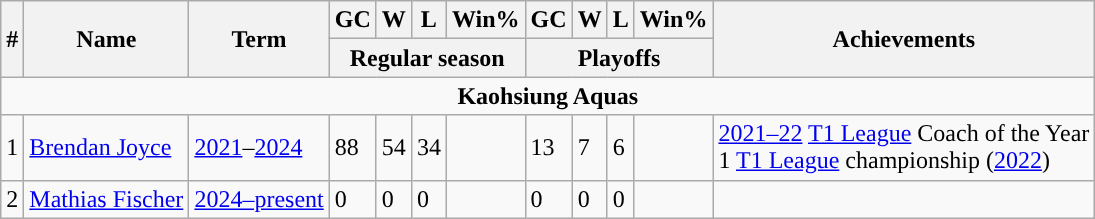<table class="wikitable sortable">
<tr>
<th rowspan="2">#</th>
<th rowspan="2">Name</th>
<th rowspan="2">Term</th>
<th>GC</th>
<th>W</th>
<th>L</th>
<th>Win%</th>
<th>GC</th>
<th>W</th>
<th>L</th>
<th>Win%</th>
<th rowspan="2" class=unsortable>Achievements</th>
</tr>
<tr class="unsortable">
<th colspan="4">Regular season</th>
<th colspan="4">Playoffs</th>
</tr>
<tr>
<td align=center colspan="15"><strong>Kaohsiung Aquas</strong></td>
</tr>
<tr>
<td align=center>1</td>
<td><a href='#'>Brendan Joyce</a></td>
<td><a href='#'>2021</a>–<a href='#'>2024</a></td>
<td>88</td>
<td>54</td>
<td>34</td>
<td></td>
<td>13</td>
<td>7</td>
<td>6</td>
<td></td>
<td><a href='#'>2021–22</a> <a href='#'>T1 League</a> Coach of the Year<br>1 <a href='#'>T1 League</a> championship (<a href='#'>2022</a>)</td>
</tr>
<tr>
<td align=center>2</td>
<td><a href='#'>Mathias Fischer</a></td>
<td><a href='#'>2024–present</a></td>
<td>0</td>
<td>0</td>
<td>0</td>
<td></td>
<td>0</td>
<td>0</td>
<td>0</td>
<td></td>
<td></td>
</tr>
</table>
